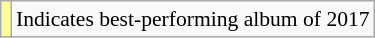<table class="wikitable" style="font-size:90%;">
<tr>
<td style="background-color:#FFFF99"></td>
<td>Indicates best-performing album of 2017</td>
</tr>
</table>
